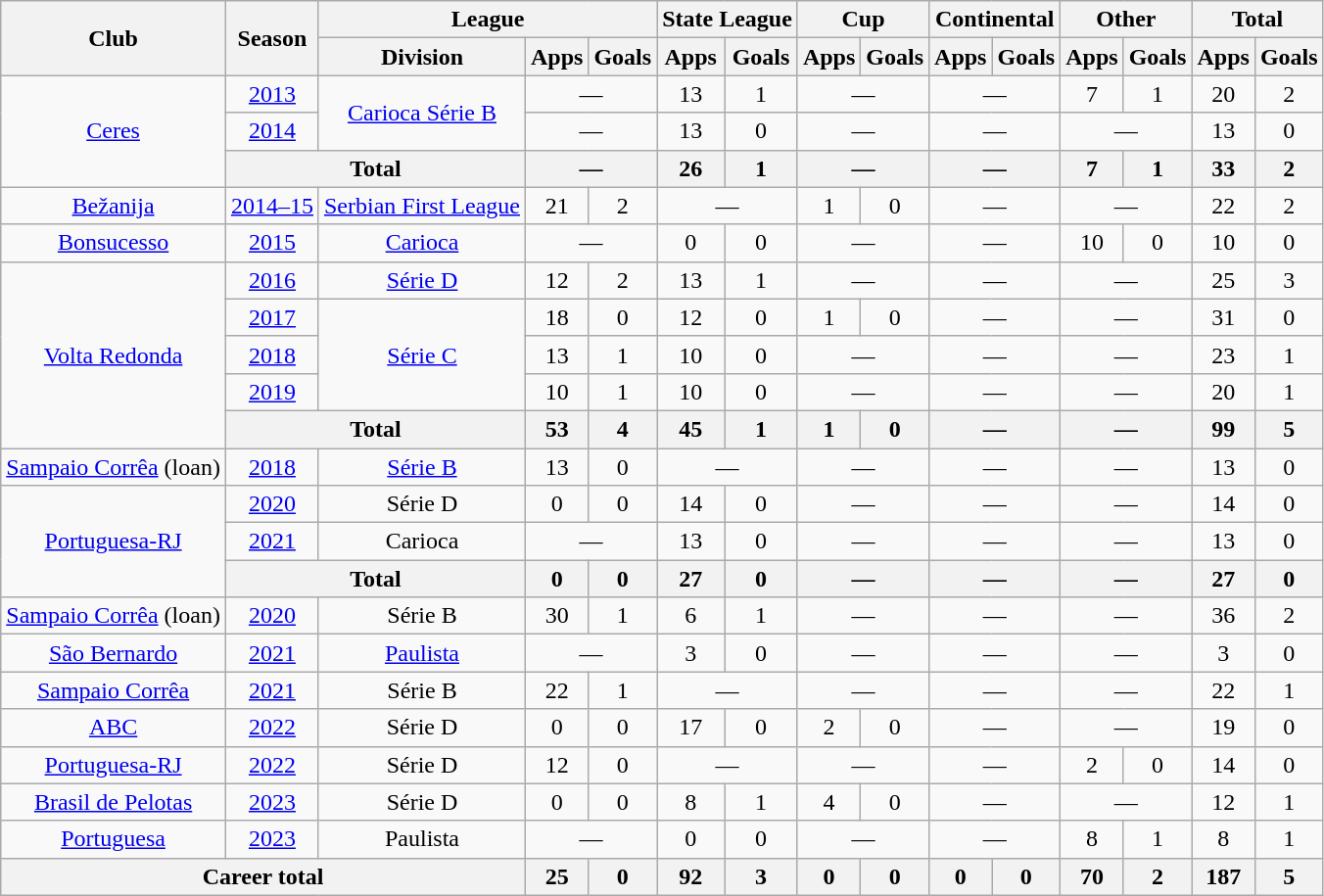<table class="wikitable" style="text-align: center;">
<tr>
<th rowspan="2">Club</th>
<th rowspan="2">Season</th>
<th colspan="3">League</th>
<th colspan="2">State League</th>
<th colspan="2">Cup</th>
<th colspan="2">Continental</th>
<th colspan="2">Other</th>
<th colspan="2">Total</th>
</tr>
<tr>
<th>Division</th>
<th>Apps</th>
<th>Goals</th>
<th>Apps</th>
<th>Goals</th>
<th>Apps</th>
<th>Goals</th>
<th>Apps</th>
<th>Goals</th>
<th>Apps</th>
<th>Goals</th>
<th>Apps</th>
<th>Goals</th>
</tr>
<tr>
<td rowspan="3" valign="center"><a href='#'>Ceres</a></td>
<td><a href='#'>2013</a></td>
<td rowspan="2"><a href='#'>Carioca Série B</a></td>
<td colspan="2">—</td>
<td>13</td>
<td>1</td>
<td colspan="2">—</td>
<td colspan="2">—</td>
<td>7</td>
<td>1</td>
<td>20</td>
<td>2</td>
</tr>
<tr>
<td><a href='#'>2014</a></td>
<td colspan="2">—</td>
<td>13</td>
<td>0</td>
<td colspan="2">—</td>
<td colspan="2">—</td>
<td colspan="2">—</td>
<td>13</td>
<td>0</td>
</tr>
<tr>
<th colspan="2">Total</th>
<th colspan="2">—</th>
<th>26</th>
<th>1</th>
<th colspan="2">—</th>
<th colspan="2">—</th>
<th>7</th>
<th>1</th>
<th>33</th>
<th>2</th>
</tr>
<tr>
<td valign="center"><a href='#'>Bežanija</a></td>
<td><a href='#'>2014–15</a></td>
<td><a href='#'>Serbian First League</a></td>
<td>21</td>
<td>2</td>
<td colspan="2">—</td>
<td>1</td>
<td>0</td>
<td colspan="2">—</td>
<td colspan="2">—</td>
<td>22</td>
<td>2</td>
</tr>
<tr>
<td valign="center"><a href='#'>Bonsucesso</a></td>
<td><a href='#'>2015</a></td>
<td><a href='#'>Carioca</a></td>
<td colspan="2">—</td>
<td>0</td>
<td>0</td>
<td colspan="2">—</td>
<td colspan="2">—</td>
<td>10</td>
<td>0</td>
<td>10</td>
<td>0</td>
</tr>
<tr>
<td rowspan="5" valign="center"><a href='#'>Volta Redonda</a></td>
<td><a href='#'>2016</a></td>
<td><a href='#'>Série D</a></td>
<td>12</td>
<td>2</td>
<td>13</td>
<td>1</td>
<td colspan="2">—</td>
<td colspan="2">—</td>
<td colspan="2">—</td>
<td>25</td>
<td>3</td>
</tr>
<tr>
<td><a href='#'>2017</a></td>
<td rowspan="3"><a href='#'>Série C</a></td>
<td>18</td>
<td>0</td>
<td>12</td>
<td>0</td>
<td>1</td>
<td>0</td>
<td colspan="2">—</td>
<td colspan="2">—</td>
<td>31</td>
<td>0</td>
</tr>
<tr>
<td><a href='#'>2018</a></td>
<td>13</td>
<td>1</td>
<td>10</td>
<td>0</td>
<td colspan="2">—</td>
<td colspan="2">—</td>
<td colspan="2">—</td>
<td>23</td>
<td>1</td>
</tr>
<tr>
<td><a href='#'>2019</a></td>
<td>10</td>
<td>1</td>
<td>10</td>
<td>0</td>
<td colspan="2">—</td>
<td colspan="2">—</td>
<td colspan="2">—</td>
<td>20</td>
<td>1</td>
</tr>
<tr>
<th colspan="2">Total</th>
<th>53</th>
<th>4</th>
<th>45</th>
<th>1</th>
<th>1</th>
<th>0</th>
<th colspan="2">—</th>
<th colspan="2">—</th>
<th>99</th>
<th>5</th>
</tr>
<tr>
<td valign="center"><a href='#'>Sampaio Corrêa</a> (loan)</td>
<td><a href='#'>2018</a></td>
<td><a href='#'>Série B</a></td>
<td>13</td>
<td>0</td>
<td colspan="2">—</td>
<td colspan="2">—</td>
<td colspan="2">—</td>
<td colspan="2">—</td>
<td>13</td>
<td>0</td>
</tr>
<tr>
<td rowspan="3" valign="center"><a href='#'>Portuguesa-RJ</a></td>
<td><a href='#'>2020</a></td>
<td>Série D</td>
<td>0</td>
<td>0</td>
<td>14</td>
<td>0</td>
<td colspan="2">—</td>
<td colspan="2">—</td>
<td colspan="2">—</td>
<td>14</td>
<td>0</td>
</tr>
<tr>
<td><a href='#'>2021</a></td>
<td>Carioca</td>
<td colspan="2">—</td>
<td>13</td>
<td>0</td>
<td colspan="2">—</td>
<td colspan="2">—</td>
<td colspan="2">—</td>
<td>13</td>
<td>0</td>
</tr>
<tr>
<th colspan="2">Total</th>
<th>0</th>
<th>0</th>
<th>27</th>
<th>0</th>
<th colspan="2">—</th>
<th colspan="2">—</th>
<th colspan="2">—</th>
<th>27</th>
<th>0</th>
</tr>
<tr>
<td valign="center"><a href='#'>Sampaio Corrêa</a> (loan)</td>
<td><a href='#'>2020</a></td>
<td>Série B</td>
<td>30</td>
<td>1</td>
<td>6</td>
<td>1</td>
<td colspan="2">—</td>
<td colspan="2">—</td>
<td colspan="2">—</td>
<td>36</td>
<td>2</td>
</tr>
<tr>
<td valign="center"><a href='#'>São Bernardo</a></td>
<td><a href='#'>2021</a></td>
<td><a href='#'>Paulista</a></td>
<td colspan="2">—</td>
<td>3</td>
<td>0</td>
<td colspan="2">—</td>
<td colspan="2">—</td>
<td colspan="2">—</td>
<td>3</td>
<td>0</td>
</tr>
<tr>
<td valign="center"><a href='#'>Sampaio Corrêa</a></td>
<td><a href='#'>2021</a></td>
<td>Série B</td>
<td>22</td>
<td>1</td>
<td colspan="2">—</td>
<td colspan="2">—</td>
<td colspan="2">—</td>
<td colspan="2">—</td>
<td>22</td>
<td>1</td>
</tr>
<tr>
<td valign="center"><a href='#'>ABC</a></td>
<td><a href='#'>2022</a></td>
<td>Série D</td>
<td>0</td>
<td>0</td>
<td>17</td>
<td>0</td>
<td>2</td>
<td>0</td>
<td colspan="2">—</td>
<td colspan="2">—</td>
<td>19</td>
<td>0</td>
</tr>
<tr>
<td valign="center"><a href='#'>Portuguesa-RJ</a></td>
<td><a href='#'>2022</a></td>
<td>Série D</td>
<td>12</td>
<td>0</td>
<td colspan="2">—</td>
<td colspan="2">—</td>
<td colspan="2">—</td>
<td>2</td>
<td>0</td>
<td>14</td>
<td>0</td>
</tr>
<tr>
<td valign="center"><a href='#'>Brasil de Pelotas</a></td>
<td><a href='#'>2023</a></td>
<td>Série D</td>
<td>0</td>
<td>0</td>
<td>8</td>
<td>1</td>
<td>4</td>
<td>0</td>
<td colspan="2">—</td>
<td colspan="2">—</td>
<td>12</td>
<td>1</td>
</tr>
<tr>
<td valign="center"><a href='#'>Portuguesa</a></td>
<td><a href='#'>2023</a></td>
<td>Paulista</td>
<td colspan="2">—</td>
<td>0</td>
<td>0</td>
<td colspan="2">—</td>
<td colspan="2">—</td>
<td>8</td>
<td>1</td>
<td>8</td>
<td>1</td>
</tr>
<tr>
<th colspan="3"><strong>Career total</strong></th>
<th>25</th>
<th>0</th>
<th>92</th>
<th>3</th>
<th>0</th>
<th>0</th>
<th>0</th>
<th>0</th>
<th>70</th>
<th>2</th>
<th>187</th>
<th>5</th>
</tr>
</table>
